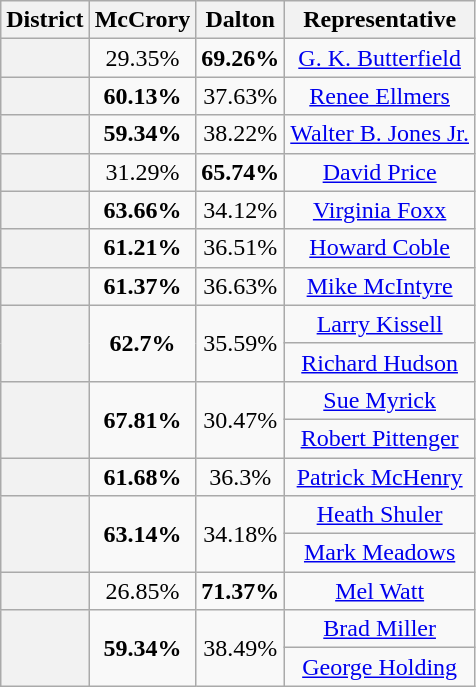<table class=wikitable>
<tr>
<th>District</th>
<th>McCrory</th>
<th>Dalton</th>
<th>Representative</th>
</tr>
<tr align=center>
<th></th>
<td>29.35%</td>
<td><strong>69.26%</strong></td>
<td><a href='#'>G. K. Butterfield</a></td>
</tr>
<tr align=center>
<th></th>
<td><strong>60.13%</strong></td>
<td>37.63%</td>
<td><a href='#'>Renee Ellmers</a></td>
</tr>
<tr align=center>
<th></th>
<td><strong>59.34%</strong></td>
<td>38.22%</td>
<td><a href='#'>Walter B. Jones Jr.</a></td>
</tr>
<tr align=center>
<th></th>
<td>31.29%</td>
<td><strong>65.74%</strong></td>
<td><a href='#'>David Price</a></td>
</tr>
<tr align=center>
<th></th>
<td><strong>63.66%</strong></td>
<td>34.12%</td>
<td><a href='#'>Virginia Foxx</a></td>
</tr>
<tr align=center>
<th></th>
<td><strong>61.21%</strong></td>
<td>36.51%</td>
<td><a href='#'>Howard Coble</a></td>
</tr>
<tr align=center>
<th></th>
<td><strong>61.37%</strong></td>
<td>36.63%</td>
<td><a href='#'>Mike McIntyre</a></td>
</tr>
<tr align=center>
<th rowspan=2 ></th>
<td rowspan=2><strong>62.7%</strong></td>
<td rowspan=2>35.59%</td>
<td><a href='#'>Larry Kissell</a></td>
</tr>
<tr align=center>
<td><a href='#'>Richard Hudson</a></td>
</tr>
<tr align=center>
<th rowspan=2 ></th>
<td rowspan=2><strong>67.81%</strong></td>
<td rowspan=2>30.47%</td>
<td><a href='#'>Sue Myrick</a></td>
</tr>
<tr align=center>
<td><a href='#'>Robert Pittenger</a></td>
</tr>
<tr align=center>
<th></th>
<td><strong>61.68%</strong></td>
<td>36.3%</td>
<td><a href='#'>Patrick McHenry</a></td>
</tr>
<tr align=center>
<th rowspan=2 ></th>
<td rowspan=2><strong>63.14%</strong></td>
<td rowspan=2>34.18%</td>
<td><a href='#'>Heath Shuler</a></td>
</tr>
<tr align=center>
<td><a href='#'>Mark Meadows</a></td>
</tr>
<tr align=center>
<th></th>
<td>26.85%</td>
<td><strong>71.37%</strong></td>
<td><a href='#'>Mel Watt</a></td>
</tr>
<tr align=center>
<th rowspan=2 ></th>
<td rowspan=2><strong>59.34%</strong></td>
<td rowspan=2>38.49%</td>
<td><a href='#'>Brad Miller</a></td>
</tr>
<tr align=center>
<td><a href='#'>George Holding</a></td>
</tr>
</table>
